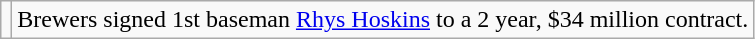<table class="wikitable">
<tr>
<td></td>
<td>Brewers signed 1st baseman <a href='#'>Rhys Hoskins</a> to a 2 year, $34 million contract.</td>
</tr>
</table>
